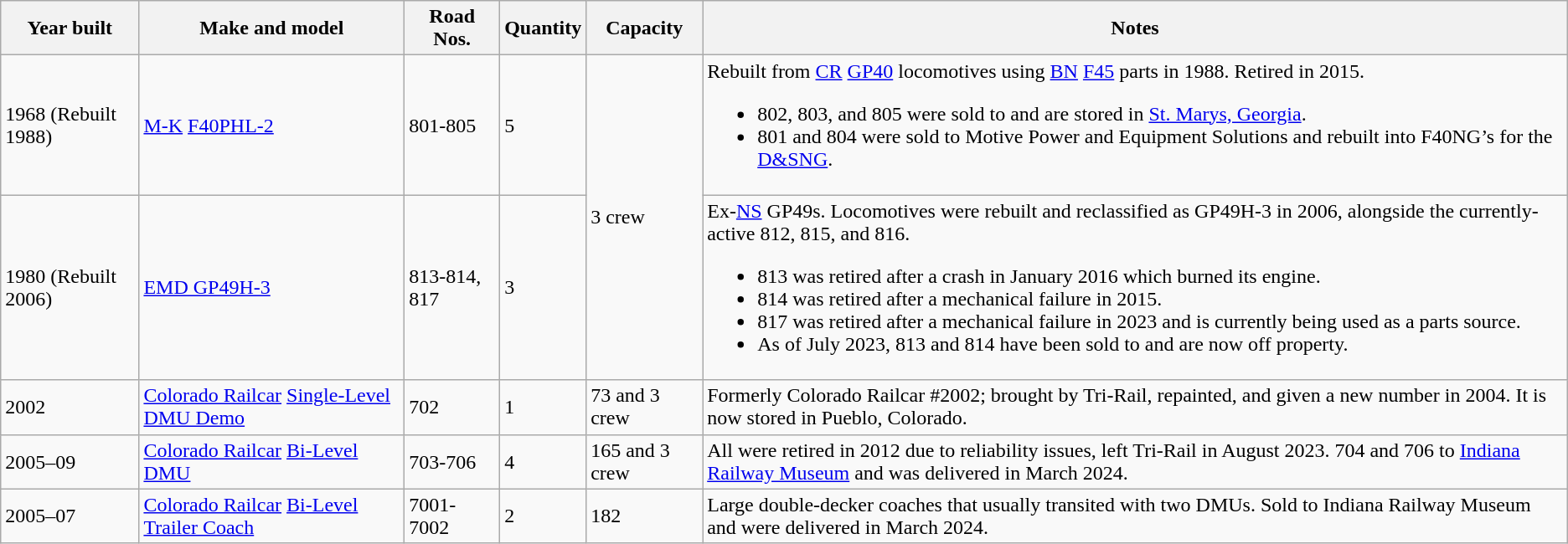<table class="wikitable">
<tr>
<th>Year built</th>
<th>Make and model</th>
<th>Road Nos.</th>
<th>Quantity</th>
<th>Capacity</th>
<th>Notes</th>
</tr>
<tr>
<td>1968 (Rebuilt 1988)</td>
<td><a href='#'>M-K</a> <a href='#'>F40PHL-2</a></td>
<td>801-805</td>
<td>5</td>
<td rowspan="2">3 crew</td>
<td>Rebuilt from <a href='#'>CR</a> <a href='#'>GP40</a> locomotives using <a href='#'>BN</a> <a href='#'>F45</a> parts in 1988. Retired in 2015.<br><ul><li>802, 803, and 805 were sold to  and are stored in <a href='#'>St. Marys, Georgia</a>.</li><li>801 and 804 were sold to Motive Power and Equipment Solutions and rebuilt into F40NG’s for the <a href='#'>D&SNG</a>.</li></ul></td>
</tr>
<tr>
<td>1980 (Rebuilt 2006)</td>
<td><a href='#'>EMD GP49H-3</a></td>
<td>813-814, 817</td>
<td>3</td>
<td>Ex-<a href='#'>NS</a> GP49s. Locomotives were rebuilt and reclassified as GP49H-3 in 2006, alongside the currently-active 812, 815, and 816.<br><ul><li>813 was retired after a crash in January 2016 which burned its engine.</li><li>814 was retired after a mechanical failure in 2015.</li><li>817 was retired after a mechanical failure in 2023 and is currently being used as a parts source.</li><li>As of July 2023, 813 and 814 have been sold to  and are now off property.</li></ul></td>
</tr>
<tr>
<td>2002</td>
<td><a href='#'>Colorado Railcar</a> <a href='#'>Single-Level DMU Demo</a></td>
<td>702</td>
<td>1</td>
<td>73 and 3 crew</td>
<td>Formerly Colorado Railcar #2002; brought by Tri-Rail, repainted, and given a new number in 2004. It is now stored in Pueblo, Colorado.</td>
</tr>
<tr>
<td>2005–09</td>
<td><a href='#'>Colorado Railcar</a> <a href='#'>Bi-Level DMU</a></td>
<td>703-706</td>
<td>4</td>
<td>165 and 3 crew</td>
<td>All were retired in 2012 due to reliability issues, left Tri-Rail in August 2023. 704 and 706 to <a href='#'>Indiana Railway Museum</a> and was delivered in March 2024.</td>
</tr>
<tr>
<td>2005–07</td>
<td><a href='#'>Colorado Railcar</a> <a href='#'>Bi-Level Trailer Coach</a></td>
<td>7001-7002</td>
<td>2</td>
<td>182</td>
<td>Large double-decker coaches that usually transited with two DMUs. Sold to Indiana Railway Museum and were delivered in March 2024.</td>
</tr>
</table>
